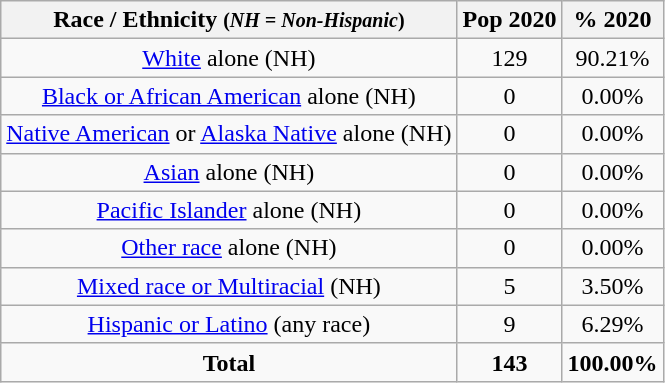<table class="wikitable" style="text-align:center;">
<tr>
<th>Race / Ethnicity <small>(<em>NH = Non-Hispanic</em>)</small></th>
<th>Pop 2020</th>
<th>% 2020</th>
</tr>
<tr>
<td><a href='#'>White</a> alone (NH)</td>
<td>129</td>
<td>90.21%</td>
</tr>
<tr>
<td><a href='#'>Black or African American</a> alone (NH)</td>
<td>0</td>
<td>0.00%</td>
</tr>
<tr>
<td><a href='#'>Native American</a> or <a href='#'>Alaska Native</a> alone (NH)</td>
<td>0</td>
<td>0.00%</td>
</tr>
<tr>
<td><a href='#'>Asian</a> alone (NH)</td>
<td>0</td>
<td>0.00%</td>
</tr>
<tr>
<td><a href='#'>Pacific Islander</a> alone (NH)</td>
<td>0</td>
<td>0.00%</td>
</tr>
<tr>
<td><a href='#'>Other race</a> alone (NH)</td>
<td>0</td>
<td>0.00%</td>
</tr>
<tr>
<td><a href='#'>Mixed race or Multiracial</a> (NH)</td>
<td>5</td>
<td>3.50%</td>
</tr>
<tr>
<td><a href='#'>Hispanic or Latino</a> (any race)</td>
<td>9</td>
<td>6.29%</td>
</tr>
<tr>
<td><strong>Total</strong></td>
<td><strong>143</strong></td>
<td><strong>100.00%</strong></td>
</tr>
</table>
